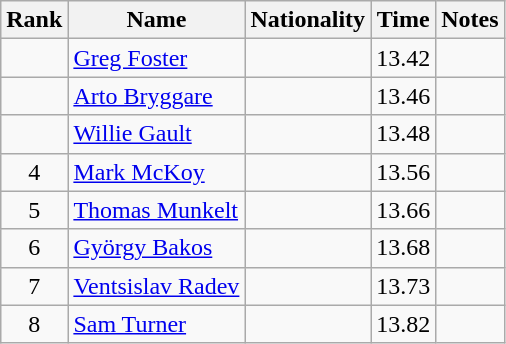<table class="wikitable sortable" style="text-align:center">
<tr>
<th>Rank</th>
<th>Name</th>
<th>Nationality</th>
<th>Time</th>
<th>Notes</th>
</tr>
<tr>
<td align="center"></td>
<td align=left><a href='#'>Greg Foster</a></td>
<td align=left></td>
<td align="center">13.42</td>
<td></td>
</tr>
<tr>
<td align="center"></td>
<td align=left><a href='#'>Arto Bryggare</a></td>
<td align=left></td>
<td align="center">13.46</td>
<td></td>
</tr>
<tr>
<td align="center"></td>
<td align=left><a href='#'>Willie Gault</a></td>
<td align=left></td>
<td align="center">13.48</td>
<td></td>
</tr>
<tr>
<td align="center">4</td>
<td align=left><a href='#'>Mark McKoy</a></td>
<td align=left></td>
<td align="center">13.56</td>
<td></td>
</tr>
<tr>
<td align="center">5</td>
<td align=left><a href='#'>Thomas Munkelt</a></td>
<td align=left></td>
<td align="center">13.66</td>
<td></td>
</tr>
<tr>
<td align="center">6</td>
<td align=left><a href='#'>György Bakos</a></td>
<td align=left></td>
<td align="center">13.68</td>
<td></td>
</tr>
<tr>
<td align="center">7</td>
<td align=left><a href='#'>Ventsislav Radev</a></td>
<td align=left></td>
<td align="center">13.73</td>
<td></td>
</tr>
<tr>
<td align="center">8</td>
<td align=left><a href='#'>Sam Turner</a></td>
<td align=left></td>
<td align="center">13.82</td>
<td></td>
</tr>
</table>
